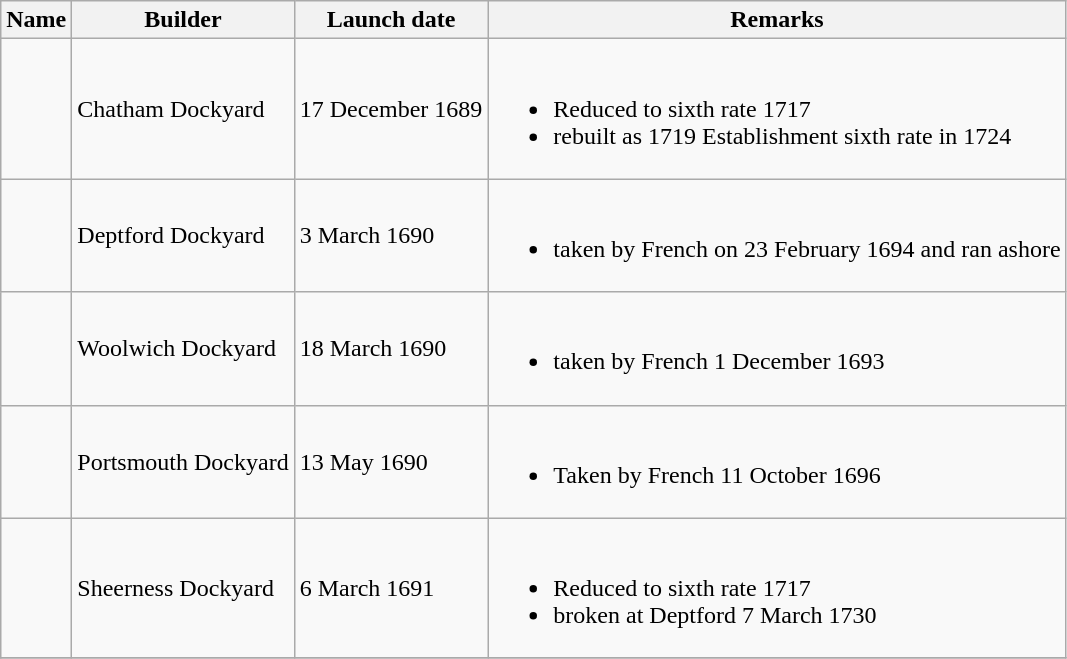<table class="wikitable">
<tr>
<th>Name</th>
<th>Builder</th>
<th>Launch date</th>
<th>Remarks</th>
</tr>
<tr>
<td></td>
<td>Chatham Dockyard</td>
<td>17 December 1689</td>
<td><br><ul><li>Reduced to sixth rate 1717</li><li>rebuilt as 1719 Establishment sixth rate in 1724</li></ul></td>
</tr>
<tr>
<td></td>
<td>Deptford Dockyard</td>
<td>3 March 1690</td>
<td><br><ul><li>taken by French on 23 February 1694 and ran ashore</li></ul></td>
</tr>
<tr>
<td></td>
<td>Woolwich Dockyard</td>
<td>18 March 1690</td>
<td><br><ul><li>taken by French 1 December 1693</li></ul></td>
</tr>
<tr>
<td></td>
<td>Portsmouth Dockyard</td>
<td>13 May 1690</td>
<td><br><ul><li>Taken by French 11 October 1696</li></ul></td>
</tr>
<tr>
<td></td>
<td>Sheerness Dockyard</td>
<td>6 March 1691</td>
<td><br><ul><li>Reduced to sixth rate 1717</li><li>broken at Deptford 7 March 1730</li></ul></td>
</tr>
<tr>
</tr>
</table>
